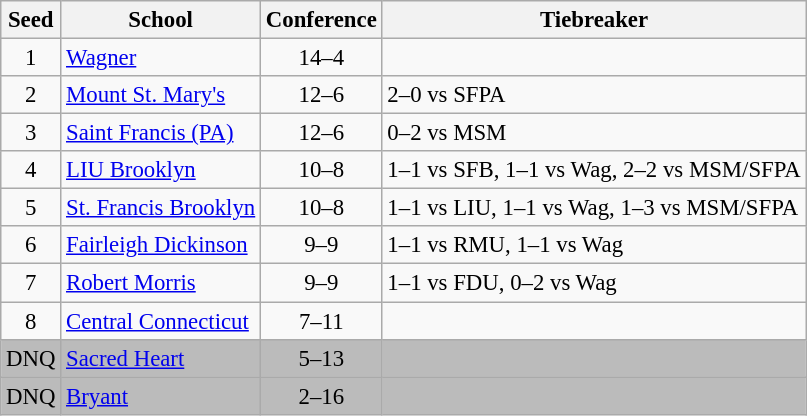<table class="wikitable" style="white-space:nowrap; font-size:95%;text-align:center">
<tr>
<th>Seed</th>
<th>School</th>
<th>Conference</th>
<th>Tiebreaker</th>
</tr>
<tr>
<td>1</td>
<td align=left><a href='#'>Wagner</a></td>
<td>14–4</td>
<td></td>
</tr>
<tr>
<td>2</td>
<td align=left><a href='#'>Mount St. Mary's</a></td>
<td>12–6</td>
<td align=left>2–0 vs SFPA</td>
</tr>
<tr>
<td>3</td>
<td align=left><a href='#'>Saint Francis (PA)</a></td>
<td>12–6</td>
<td align=left>0–2 vs MSM</td>
</tr>
<tr>
<td>4</td>
<td align=left><a href='#'>LIU Brooklyn</a></td>
<td>10–8</td>
<td align=left>1–1 vs SFB, 1–1 vs Wag, 2–2 vs MSM/SFPA</td>
</tr>
<tr>
<td>5</td>
<td align=left><a href='#'>St. Francis Brooklyn</a></td>
<td>10–8</td>
<td align=left>1–1 vs LIU, 1–1 vs Wag, 1–3 vs MSM/SFPA</td>
</tr>
<tr>
<td>6</td>
<td align=left><a href='#'>Fairleigh Dickinson</a></td>
<td>9–9</td>
<td align=left>1–1 vs RMU, 1–1 vs Wag</td>
</tr>
<tr>
<td>7</td>
<td align=left><a href='#'>Robert Morris</a></td>
<td>9–9</td>
<td align=left>1–1 vs FDU, 0–2 vs Wag</td>
</tr>
<tr>
<td>8</td>
<td align=left><a href='#'>Central Connecticut</a></td>
<td>7–11</td>
<td></td>
</tr>
<tr bgcolor=#bbbbbb>
<td>DNQ</td>
<td align=left><a href='#'>Sacred Heart</a></td>
<td>5–13</td>
<td></td>
</tr>
<tr bgcolor=#bbbbbb>
<td>DNQ</td>
<td align=left><a href='#'>Bryant</a></td>
<td>2–16</td>
<td></td>
</tr>
</table>
